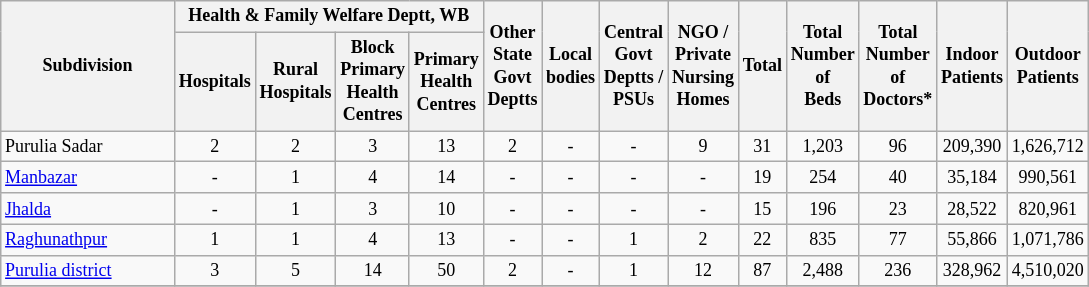<table class="wikitable" style="text-align:center;font-size: 9pt">
<tr>
<th width="110" rowspan="2">Subdivision</th>
<th width="160" colspan="4" rowspan="1">Health & Family Welfare Deptt, WB</th>
<th widthspan="110" rowspan="2">Other<br>State<br>Govt<br>Deptts</th>
<th widthspan="110" rowspan="2">Local<br>bodies</th>
<th widthspan="110" rowspan="2">Central<br>Govt<br>Deptts /<br>PSUs</th>
<th widthspan="110" rowspan="2">NGO /<br>Private<br>Nursing<br>Homes</th>
<th widthspan="110" rowspan="2">Total</th>
<th widthspan="110" rowspan="2">Total<br>Number<br>of<br>Beds</th>
<th widthspan="110" rowspan="2">Total<br>Number<br>of<br>Doctors*</th>
<th widthspan="130" rowspan="2">Indoor<br>Patients</th>
<th widthspan="130" rowspan="2">Outdoor<br>Patients</th>
</tr>
<tr>
<th width="40">Hospitals<br></th>
<th width="40">Rural<br>Hospitals<br></th>
<th width="40">Block<br>Primary<br>Health<br>Centres<br></th>
<th width="40">Primary<br>Health<br>Centres<br></th>
</tr>
<tr>
<td align=left>Purulia Sadar</td>
<td align="center">2</td>
<td align="center">2</td>
<td align="center">3</td>
<td align="center">13</td>
<td align="center">2</td>
<td align="center">-</td>
<td align="center">-</td>
<td align="center">9</td>
<td align="center">31</td>
<td align="center">1,203</td>
<td align="center">96</td>
<td align="center">209,390</td>
<td align="center">1,626,712</td>
</tr>
<tr>
<td align=left><a href='#'>Manbazar</a></td>
<td align="center">-</td>
<td align="center">1</td>
<td align="center">4</td>
<td align="center">14</td>
<td align="center">-</td>
<td align="center">-</td>
<td align="center">-</td>
<td align="center">-</td>
<td align="center">19</td>
<td align="center">254</td>
<td align="center">40</td>
<td align="center">35,184</td>
<td align="center">990,561</td>
</tr>
<tr>
<td align=left><a href='#'>Jhalda</a></td>
<td align="center">-</td>
<td align="center">1</td>
<td align="center">3</td>
<td align="center">10</td>
<td align="center">-</td>
<td align="center">-</td>
<td align="center">-</td>
<td align="center">-</td>
<td align="center">15</td>
<td align="center">196</td>
<td align="center">23</td>
<td align="center">28,522</td>
<td align="center">820,961</td>
</tr>
<tr>
<td align=left><a href='#'>Raghunathpur</a></td>
<td align="center">1</td>
<td align="center">1</td>
<td align="center">4</td>
<td align="center">13</td>
<td align="center">-</td>
<td align="center">-</td>
<td align="center">1</td>
<td align="center">2</td>
<td align="center">22</td>
<td align="center">835</td>
<td align="center">77</td>
<td align="center">55,866</td>
<td align="center">1,071,786</td>
</tr>
<tr>
<td align=left><a href='#'>Purulia district</a></td>
<td align="center">3</td>
<td align="center">5</td>
<td align="center">14</td>
<td align="center">50</td>
<td align="center">2</td>
<td align="center">-</td>
<td align="center">1</td>
<td align="center">12</td>
<td align="center">87</td>
<td align="center">2,488</td>
<td align="center">236</td>
<td align="center">328,962</td>
<td align="center">4,510,020</td>
</tr>
<tr>
</tr>
</table>
